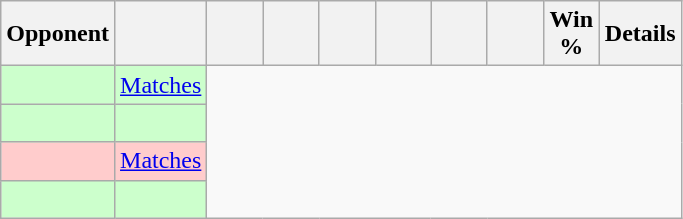<table class="wikitable" style="text-align:center;">
<tr>
<th>Opponent</th>
<th width="30"></th>
<th width="30"></th>
<th width="30"></th>
<th width="30"></th>
<th width="30"></th>
<th width="30"></th>
<th width="30"></th>
<th width="30">Win %</th>
<th>Details</th>
</tr>
<tr style="background:#ccffcc">
<td style="text-align:left"><br></td>
<td><a href='#'>Matches</a></td>
</tr>
<tr style="background:#ccffcc">
<td style="text-align:left"><br></td>
<td></td>
</tr>
<tr style="background:#ffcccc">
<td style="text-align:left"><br></td>
<td><a href='#'>Matches</a></td>
</tr>
<tr style="background:#ccffcc">
<td style="text-align:left"><br></td>
<td></td>
</tr>
</table>
